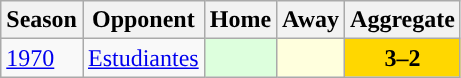<table class="wikitable">
<tr>
<th>Season</th>
<th>Opponent</th>
<th>Home</th>
<th>Away</th>
<th>Aggregate</th>
</tr>
<tr>
<td><a href='#'>1970</a></td>
<td> <a href='#'>Estudiantes</a></td>
<td bgcolor="#ddffdd" style="text-align:center;"></td>
<td bgcolor="#ffffdd" style="text-align:center;"></td>
<td bgcolor="#FFD700" style="text-align:center;"><strong>3–2</strong></td>
</tr>
</table>
